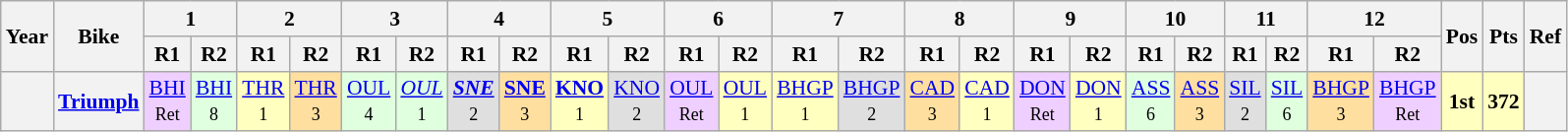<table class="wikitable" style="text-align:center; font-size:90%">
<tr>
<th valign="middle" rowspan=2>Year</th>
<th valign="middle" rowspan=2>Bike</th>
<th colspan=2>1</th>
<th colspan=2>2</th>
<th colspan=2>3</th>
<th colspan=2>4</th>
<th colspan=2>5</th>
<th colspan=2>6</th>
<th colspan=2>7</th>
<th colspan=2>8</th>
<th colspan=2>9</th>
<th colspan=2>10</th>
<th colspan=2>11</th>
<th colspan=2>12</th>
<th rowspan=2>Pos</th>
<th rowspan=2>Pts</th>
<th rowspan=2>Ref</th>
</tr>
<tr>
<th>R1</th>
<th>R2</th>
<th>R1</th>
<th>R2</th>
<th>R1</th>
<th>R2</th>
<th>R1</th>
<th>R2</th>
<th>R1</th>
<th>R2</th>
<th>R1</th>
<th>R2</th>
<th>R1</th>
<th>R2</th>
<th>R1</th>
<th>R2</th>
<th>R1</th>
<th>R2</th>
<th>R1</th>
<th>R2</th>
<th>R1</th>
<th>R2</th>
<th>R1</th>
<th>R2</th>
</tr>
<tr>
<th></th>
<th><a href='#'>Triumph</a></th>
<td style="background:#EFCFFF;"><a href='#'>BHI</a><br><small>Ret</small></td>
<td style="background:#DFFFDF;"><a href='#'>BHI</a><br><small>8</small></td>
<td style="background:#FFFFBF;"><a href='#'>THR</a><br><small>1</small></td>
<td style="background:#FFDF9F;"><a href='#'>THR</a><br><small>3</small></td>
<td style="background:#DFFFDF;"><a href='#'>OUL</a><br><small>4</small></td>
<td style="background:#DFFFDF;"><em><a href='#'>OUL</a></em><br><small>1</small></td>
<td style="background:#DFDFDF;"><strong><em><a href='#'>SNE</a></em></strong><br><small>2</small></td>
<td style="background:#FFDF9F;"><strong><a href='#'>SNE</a></strong><br><small>3</small></td>
<td style="background:#FFFFBF;"><strong><a href='#'>KNO</a></strong><br><small>1</small></td>
<td style="background:#DFDFDF;"><a href='#'>KNO</a><br><small>2</small></td>
<td style="background:#EFCFFF;"><a href='#'>OUL</a><br><small>Ret</small></td>
<td style="background:#FFFFBF;"><a href='#'>OUL</a><br><small>1</small></td>
<td style="background:#FFFFBF;"><a href='#'>BHGP</a><br><small>1</small></td>
<td style="background:#DFDFDF;"><a href='#'>BHGP</a><br><small>2</small></td>
<td style="background:#FFDF9F;"><a href='#'>CAD</a><br><small>3</small></td>
<td style="background:#FFFFBF;"><a href='#'>CAD</a><br><small>1</small></td>
<td style="background:#EFCFFF;"><a href='#'>DON</a><br><small>Ret</small></td>
<td style="background:#FFFFBF;"><a href='#'>DON</a><br><small>1</small></td>
<td style="background:#DFFFDF;"><a href='#'>ASS</a><br><small>6</small></td>
<td style="background:#FFDF9F;"><a href='#'>ASS</a><br><small>3</small></td>
<td style="background:#DFDFDF;"><a href='#'>SIL</a><br><small>2</small></td>
<td style="background:#DFFFDF;"><a href='#'>SIL</a><br><small>6</small></td>
<td style="background:#FFDF9F;"><a href='#'>BHGP</a><br><small>3</small></td>
<td style="background:#EFCFFF;"><a href='#'>BHGP</a><br><small>Ret</small></td>
<td style="background:#FFFFBF;"><strong>1st</strong></td>
<td style="background:#FFFFBF;"><strong>372</strong></td>
<th></th>
</tr>
</table>
